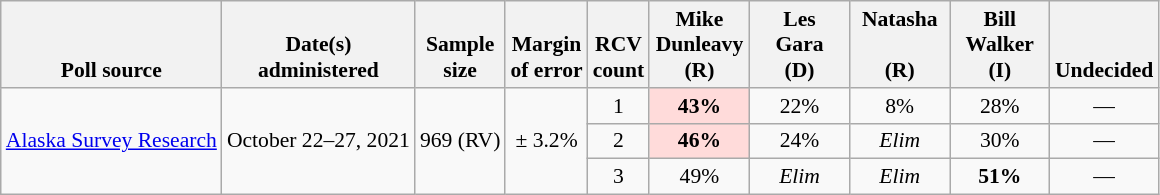<table class="wikitable" style="font-size:90%;text-align:center;">
<tr valign=bottom>
<th>Poll source</th>
<th>Date(s)<br>administered</th>
<th>Sample<br>size</th>
<th>Margin<br>of error</th>
<th>RCV<br>count</th>
<th style="width:60px;">Mike<br>Dunleavy<br>(R)</th>
<th style="width:60px;">Les<br>Gara<br>(D)</th>
<th style="width:60px;">Natasha<br><br>(R)</th>
<th style="width:60px;">Bill<br>Walker<br>(I)</th>
<th>Undecided</th>
</tr>
<tr>
<td style="text-align:left;" rowspan="3"><a href='#'>Alaska Survey Research</a></td>
<td rowspan="3">October 22–27, 2021</td>
<td rowspan="3">969 (RV)</td>
<td rowspan="3">± 3.2%</td>
<td>1</td>
<td style="background:#ffdbda"><strong>43%</strong></td>
<td>22%</td>
<td>8%</td>
<td>28%</td>
<td>—</td>
</tr>
<tr>
<td>2</td>
<td style="background:#ffdbda"><strong>46%</strong></td>
<td>24%</td>
<td><em>Elim</em></td>
<td>30%</td>
<td>—</td>
</tr>
<tr>
<td>3</td>
<td>49%</td>
<td><em>Elim</em></td>
<td><em>Elim</em></td>
<td><strong>51%</strong></td>
<td>—</td>
</tr>
</table>
